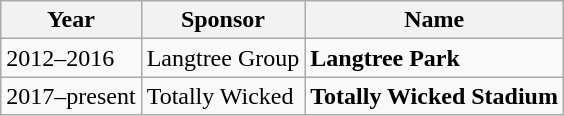<table class="wikitable">
<tr>
<th>Year</th>
<th>Sponsor</th>
<th>Name</th>
</tr>
<tr>
<td>2012–2016</td>
<td>Langtree Group</td>
<td><strong>Langtree Park</strong></td>
</tr>
<tr>
<td>2017–present</td>
<td>Totally Wicked</td>
<td><strong>Totally Wicked Stadium</strong></td>
</tr>
</table>
